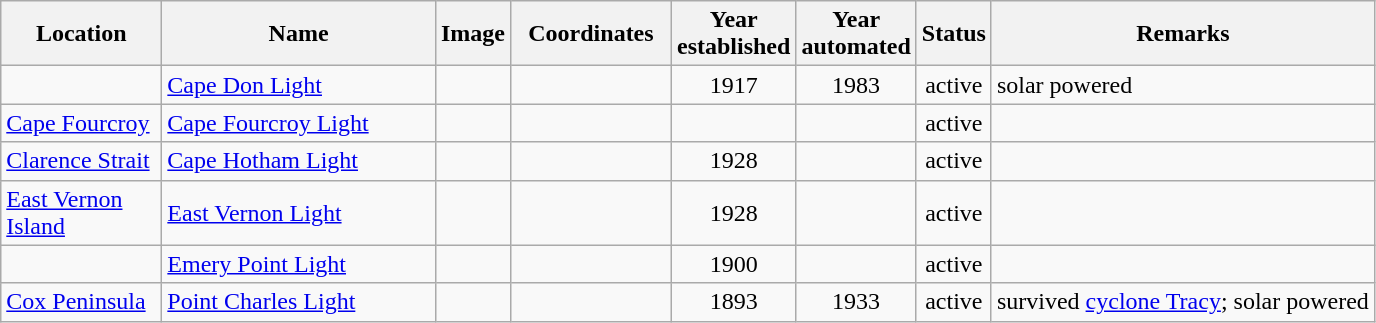<table class="wikitable sortable">
<tr>
<th width="100">Location</th>
<th width="175">Name</th>
<th class="unsortable">Image</th>
<th width="100">Coordinates</th>
<th>Year<br>established</th>
<th>Year<br>automated</th>
<th>Status</th>
<th>Remarks</th>
</tr>
<tr>
<td></td>
<td><a href='#'>Cape Don Light</a></td>
<td></td>
<td></td>
<td style="text-align: center;">1917</td>
<td style="text-align: center;">1983</td>
<td style="text-align: center;">active</td>
<td>solar powered</td>
</tr>
<tr>
<td><a href='#'>Cape Fourcroy</a></td>
<td><a href='#'>Cape Fourcroy Light</a></td>
<td></td>
<td></td>
<td></td>
<td></td>
<td style="text-align: center;">active</td>
<td></td>
</tr>
<tr>
<td><a href='#'>Clarence Strait</a></td>
<td><a href='#'>Cape Hotham Light</a></td>
<td></td>
<td></td>
<td style="text-align: center;">1928</td>
<td></td>
<td style="text-align: center;">active</td>
<td></td>
</tr>
<tr>
<td><a href='#'>East Vernon Island</a></td>
<td><a href='#'>East Vernon Light</a></td>
<td></td>
<td></td>
<td style="text-align: center;">1928</td>
<td></td>
<td style="text-align: center;">active</td>
<td></td>
</tr>
<tr>
<td></td>
<td><a href='#'>Emery Point Light</a></td>
<td></td>
<td></td>
<td style="text-align: center;">1900</td>
<td></td>
<td style="text-align: center;">active</td>
<td></td>
</tr>
<tr>
<td><a href='#'>Cox Peninsula</a></td>
<td><a href='#'>Point Charles Light</a></td>
<td></td>
<td></td>
<td style="text-align: center;">1893</td>
<td style="text-align: center;">1933</td>
<td style="text-align: center;">active</td>
<td>survived <a href='#'>cyclone Tracy</a>; solar powered</td>
</tr>
</table>
